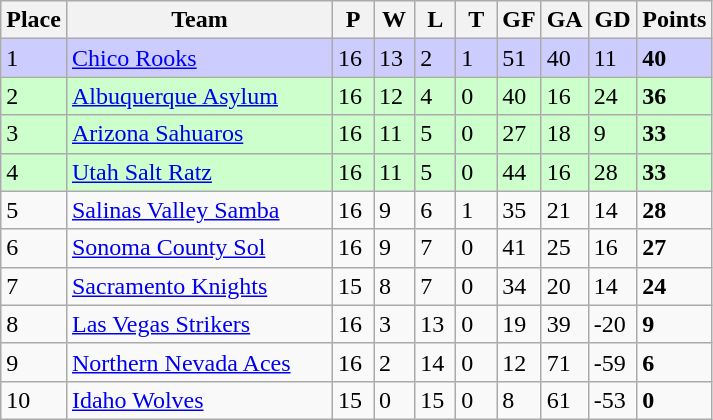<table class="wikitable">
<tr>
<th>Place</th>
<th width="170">Team</th>
<th width="20">P</th>
<th width="20">W</th>
<th width="20">L</th>
<th width="20">T</th>
<th width="20">GF</th>
<th width="20">GA</th>
<th width="25">GD</th>
<th>Points</th>
</tr>
<tr bgcolor=#ccccff>
<td>1</td>
<td><a href='#'>Chico Rooks</a></td>
<td>16</td>
<td>13</td>
<td>2</td>
<td>1</td>
<td>51</td>
<td>40</td>
<td>11</td>
<td><strong>40</strong></td>
</tr>
<tr bgcolor=ccffcc>
<td>2</td>
<td><a href='#'>Albuquerque Asylum</a></td>
<td>16</td>
<td>12</td>
<td>4</td>
<td>0</td>
<td>40</td>
<td>16</td>
<td>24</td>
<td><strong>36</strong></td>
</tr>
<tr bgcolor=ccffcc>
<td>3</td>
<td><a href='#'>Arizona Sahuaros</a></td>
<td>16</td>
<td>11</td>
<td>5</td>
<td>0</td>
<td>27</td>
<td>18</td>
<td>9</td>
<td><strong>33</strong></td>
</tr>
<tr bgcolor=ccffcc>
<td>4</td>
<td><a href='#'>Utah Salt Ratz</a></td>
<td>16</td>
<td>11</td>
<td>5</td>
<td>0</td>
<td>44</td>
<td>16</td>
<td>28</td>
<td><strong>33</strong></td>
</tr>
<tr>
<td>5</td>
<td><a href='#'>Salinas Valley Samba</a></td>
<td>16</td>
<td>9</td>
<td>6</td>
<td>1</td>
<td>35</td>
<td>21</td>
<td>14</td>
<td><strong>28</strong></td>
</tr>
<tr>
<td>6</td>
<td><a href='#'>Sonoma County Sol</a></td>
<td>16</td>
<td>9</td>
<td>7</td>
<td>0</td>
<td>41</td>
<td>25</td>
<td>16</td>
<td><strong>27</strong></td>
</tr>
<tr>
<td>7</td>
<td><a href='#'>Sacramento Knights</a></td>
<td>15</td>
<td>8</td>
<td>7</td>
<td>0</td>
<td>34</td>
<td>20</td>
<td>14</td>
<td><strong>24</strong></td>
</tr>
<tr>
<td>8</td>
<td><a href='#'>Las Vegas Strikers</a></td>
<td>16</td>
<td>3</td>
<td>13</td>
<td>0</td>
<td>19</td>
<td>39</td>
<td>-20</td>
<td><strong>9</strong></td>
</tr>
<tr>
<td>9</td>
<td><a href='#'>Northern Nevada Aces</a></td>
<td>16</td>
<td>2</td>
<td>14</td>
<td>0</td>
<td>12</td>
<td>71</td>
<td>-59</td>
<td><strong>6</strong></td>
</tr>
<tr>
<td>10</td>
<td><a href='#'>Idaho Wolves</a></td>
<td>15</td>
<td>0</td>
<td>15</td>
<td>0</td>
<td>8</td>
<td>61</td>
<td>-53</td>
<td><strong>0</strong></td>
</tr>
</table>
